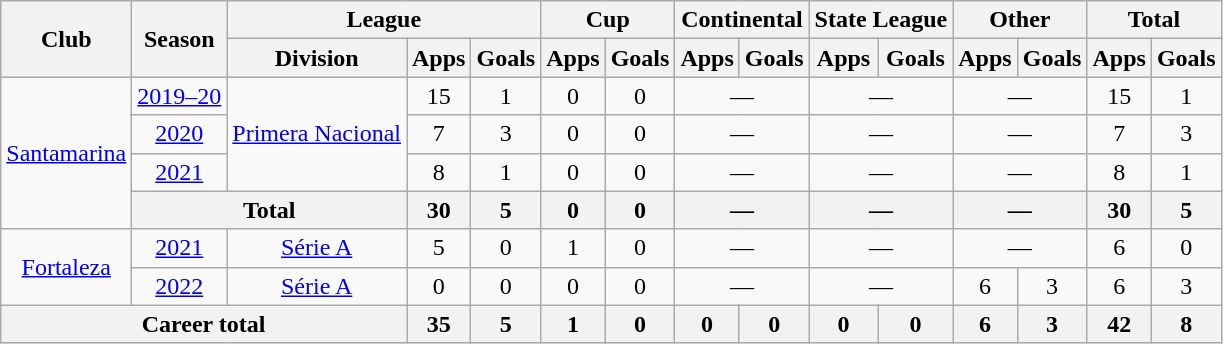<table class="wikitable" style="text-align:center">
<tr>
<th rowspan="2">Club</th>
<th rowspan="2">Season</th>
<th colspan="3">League</th>
<th colspan="2">Cup</th>
<th colspan="2">Continental</th>
<th colspan="2">State League</th>
<th colspan="2">Other</th>
<th colspan="2">Total</th>
</tr>
<tr>
<th>Division</th>
<th>Apps</th>
<th>Goals</th>
<th>Apps</th>
<th>Goals</th>
<th>Apps</th>
<th>Goals</th>
<th>Apps</th>
<th>Goals</th>
<th>Apps</th>
<th>Goals</th>
<th>Apps</th>
<th>Goals</th>
</tr>
<tr>
<td rowspan="4"><a href='#'>Santamarina</a></td>
<td><a href='#'>2019–20</a></td>
<td rowspan="3"><a href='#'>Primera Nacional</a></td>
<td>15</td>
<td>1</td>
<td>0</td>
<td>0</td>
<td colspan="2">—</td>
<td colspan="2">—</td>
<td colspan="2">—</td>
<td>15</td>
<td>1</td>
</tr>
<tr>
<td><a href='#'>2020</a></td>
<td>7</td>
<td>3</td>
<td>0</td>
<td>0</td>
<td colspan="2">—</td>
<td colspan="2">—</td>
<td colspan="2">—</td>
<td>7</td>
<td>3</td>
</tr>
<tr>
<td><a href='#'>2021</a></td>
<td>8</td>
<td>1</td>
<td>0</td>
<td>0</td>
<td colspan="2">—</td>
<td colspan="2">—</td>
<td colspan="2">—</td>
<td>8</td>
<td>1</td>
</tr>
<tr>
<th colspan="2">Total</th>
<th>30</th>
<th>5</th>
<th>0</th>
<th>0</th>
<th colspan="2">—</th>
<th colspan="2">—</th>
<th colspan="2">—</th>
<th>30</th>
<th>5</th>
</tr>
<tr>
<td rowspan="2"><a href='#'>Fortaleza</a></td>
<td><a href='#'>2021</a></td>
<td><a href='#'>Série A</a></td>
<td>5</td>
<td>0</td>
<td>1</td>
<td>0</td>
<td colspan="2">—</td>
<td colspan="2">—</td>
<td colspan="2">—</td>
<td>6</td>
<td>0</td>
</tr>
<tr>
<td><a href='#'>2022</a></td>
<td><a href='#'>Série A</a></td>
<td>0</td>
<td>0</td>
<td>0</td>
<td>0</td>
<td colspan="2">—</td>
<td colspan="2">—</td>
<td>6</td>
<td>3</td>
<td>6</td>
<td>3</td>
</tr>
<tr>
<th colspan="3">Career total</th>
<th>35</th>
<th>5</th>
<th>1</th>
<th>0</th>
<th>0</th>
<th>0</th>
<th>0</th>
<th>0</th>
<th>6</th>
<th>3</th>
<th>42</th>
<th>8</th>
</tr>
</table>
